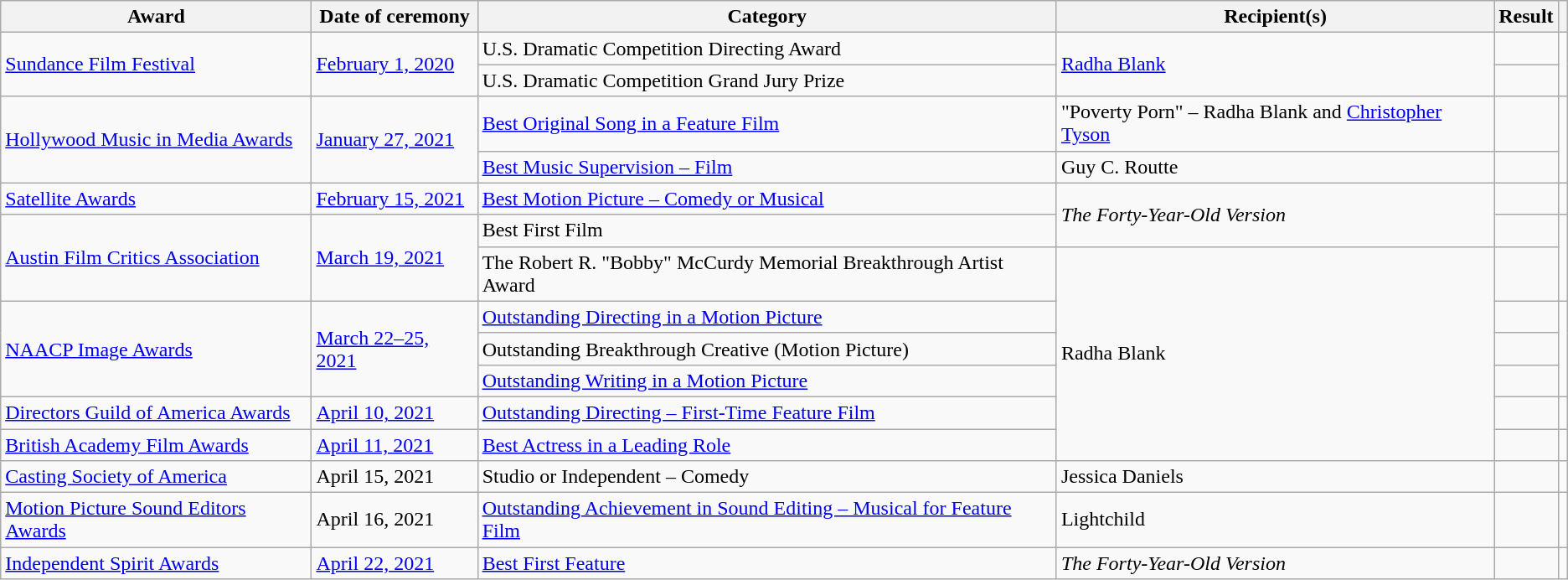<table class="wikitable sortable plainrowheaders">
<tr>
<th scope="col">Award</th>
<th scope="col">Date of ceremony</th>
<th scope="col">Category</th>
<th scope="col">Recipient(s)</th>
<th scope="col">Result</th>
<th scope="col" class="unsortable"></th>
</tr>
<tr>
<td rowspan="2"><a href='#'>Sundance Film Festival</a></td>
<td rowspan="2"><a href='#'>February 1, 2020</a></td>
<td>U.S. Dramatic Competition Directing Award</td>
<td rowspan="2"><a href='#'>Radha Blank</a></td>
<td></td>
<td rowspan=2 align="center"></td>
</tr>
<tr>
<td>U.S. Dramatic Competition Grand Jury Prize</td>
<td></td>
</tr>
<tr>
<td rowspan="2"><a href='#'>Hollywood Music in Media Awards</a></td>
<td rowspan="2"><a href='#'>January 27, 2021</a></td>
<td><a href='#'>Best Original Song in a Feature Film</a></td>
<td>"Poverty Porn" – Radha Blank and <a href='#'>Christopher Tyson</a></td>
<td></td>
<td rowspan=2 align="center"></td>
</tr>
<tr>
<td><a href='#'>Best Music Supervision – Film</a></td>
<td>Guy C. Routte</td>
<td></td>
</tr>
<tr>
<td><a href='#'>Satellite Awards</a></td>
<td><a href='#'>February 15, 2021</a></td>
<td><a href='#'>Best Motion Picture – Comedy or Musical</a></td>
<td rowspan="2"><em>The Forty-Year-Old Version</em></td>
<td></td>
<td align="center"></td>
</tr>
<tr>
<td rowspan="2"><a href='#'>Austin Film Critics Association</a></td>
<td rowspan="2"><a href='#'>March 19, 2021</a></td>
<td>Best First Film</td>
<td></td>
<td rowspan="2" align="center"></td>
</tr>
<tr>
<td>The Robert R. "Bobby" McCurdy Memorial Breakthrough Artist Award</td>
<td rowspan="6">Radha Blank</td>
<td></td>
</tr>
<tr>
<td rowspan="3"><a href='#'>NAACP Image Awards</a></td>
<td rowspan="3"><a href='#'>March 22–25, 2021</a></td>
<td><a href='#'>Outstanding Directing in a Motion Picture</a></td>
<td></td>
<td rowspan=3 align="center"></td>
</tr>
<tr>
<td>Outstanding Breakthrough Creative (Motion Picture)</td>
<td></td>
</tr>
<tr>
<td><a href='#'>Outstanding Writing in a Motion Picture</a></td>
<td></td>
</tr>
<tr>
<td><a href='#'>Directors Guild of America Awards</a></td>
<td><a href='#'>April 10, 2021</a></td>
<td><a href='#'>Outstanding Directing – First-Time Feature Film</a></td>
<td></td>
<td align="center"></td>
</tr>
<tr>
<td><a href='#'>British Academy Film Awards</a></td>
<td><a href='#'>April 11, 2021</a></td>
<td><a href='#'>Best Actress in a Leading Role</a></td>
<td></td>
<td align="center"></td>
</tr>
<tr>
<td><a href='#'>Casting Society of America</a></td>
<td>April 15, 2021</td>
<td>Studio or Independent – Comedy</td>
<td>Jessica Daniels</td>
<td></td>
<td align="center"></td>
</tr>
<tr>
<td><a href='#'>Motion Picture Sound Editors Awards</a></td>
<td>April 16, 2021</td>
<td><a href='#'>Outstanding Achievement in Sound Editing – Musical for Feature Film</a></td>
<td>Lightchild</td>
<td></td>
<td align="center"></td>
</tr>
<tr>
<td><a href='#'>Independent Spirit Awards</a></td>
<td><a href='#'>April 22, 2021</a></td>
<td><a href='#'>Best First Feature</a></td>
<td><em>The Forty-Year-Old Version</em></td>
<td></td>
<td align="center"></td>
</tr>
</table>
